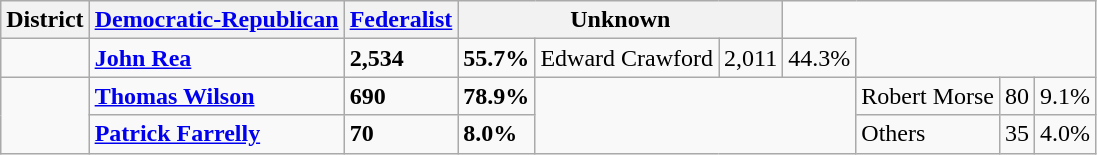<table class=wikitable>
<tr>
<th>District</th>
<th><a href='#'>Democratic-Republican</a></th>
<th><a href='#'>Federalist</a></th>
<th colspan="3">Unknown</th>
</tr>
<tr>
<td></td>
<td><strong><a href='#'>John Rea</a></strong></td>
<td><strong>2,534</strong></td>
<td><strong>55.7%</strong></td>
<td>Edward Crawford</td>
<td>2,011</td>
<td>44.3%</td>
</tr>
<tr>
<td rowspan=2></td>
<td><strong><a href='#'>Thomas Wilson</a></strong></td>
<td><strong>690</strong></td>
<td><strong>78.9%</strong></td>
<td colspan=3 rowspan=2></td>
<td>Robert Morse</td>
<td>80</td>
<td>9.1%</td>
</tr>
<tr>
<td><strong><a href='#'>Patrick Farrelly</a></strong></td>
<td><strong>70</strong></td>
<td><strong>8.0%</strong></td>
<td>Others</td>
<td>35</td>
<td>4.0%</td>
</tr>
</table>
